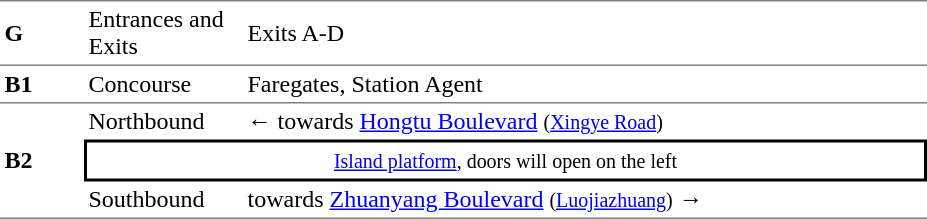<table table border=0 cellspacing=0 cellpadding=3>
<tr>
<td style="border-top:solid 1px gray;border-bottom:solid 1px gray;" width=50><strong>G</strong></td>
<td style="border-top:solid 1px gray;border-bottom:solid 1px gray;" width=100>Entrances and Exits</td>
<td style="border-top:solid 1px gray;border-bottom:solid 1px gray;" width=450>Exits A-D</td>
</tr>
<tr>
<td style="border-top:solid 0px gray;border-bottom:solid 1px gray;" width=50><strong>B1</strong></td>
<td style="border-top:solid 0px gray;border-bottom:solid 1px gray;" width=100>Concourse</td>
<td style="border-top:solid 0px gray;border-bottom:solid 1px gray;" width=450>Faregates, Station Agent</td>
</tr>
<tr>
<td style="border-bottom:solid 1px gray;" rowspan=3><strong>B2</strong></td>
<td>Northbound</td>
<td>←  towards <a href='#'>Hongtu Boulevard</a> <small>(<a href='#'>Xingye Road</a>)</small></td>
</tr>
<tr>
<td style="border-right:solid 2px black;border-left:solid 2px black;border-top:solid 2px black;border-bottom:solid 2px black;text-align:center;" colspan=2><small><a href='#'>Island platform</a>, doors will open on the left</small></td>
</tr>
<tr>
<td style="border-bottom:solid 1px gray;">Southbound</td>
<td style="border-bottom:solid 1px gray;"> towards <a href='#'>Zhuanyang Boulevard</a> <small>(<a href='#'>Luojiazhuang</a>)</small> →</td>
</tr>
</table>
